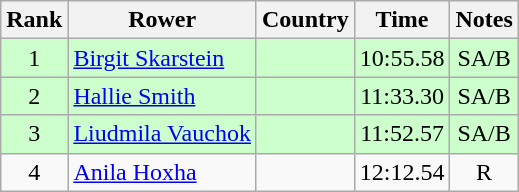<table class="wikitable" style="text-align:center">
<tr>
<th>Rank</th>
<th>Rower</th>
<th>Country</th>
<th>Time</th>
<th>Notes</th>
</tr>
<tr bgcolor=ccffcc>
<td>1</td>
<td align="left"><a href='#'>Birgit Skarstein</a></td>
<td align="left"></td>
<td>10:55.58</td>
<td>SA/B</td>
</tr>
<tr bgcolor=ccffcc>
<td>2</td>
<td align="left"><a href='#'>Hallie Smith</a></td>
<td align="left"></td>
<td>11:33.30</td>
<td>SA/B</td>
</tr>
<tr bgcolor=ccffcc>
<td>3</td>
<td align="left"><a href='#'>Liudmila Vauchok</a></td>
<td align="left"></td>
<td>11:52.57</td>
<td>SA/B</td>
</tr>
<tr>
<td>4</td>
<td align="left"><a href='#'>Anila Hoxha</a></td>
<td align="left"></td>
<td>12:12.54</td>
<td>R</td>
</tr>
</table>
